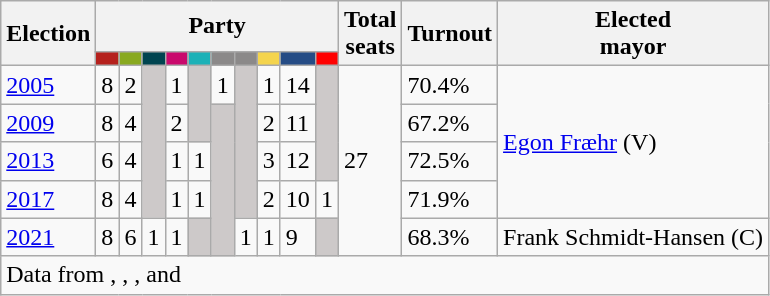<table class="wikitable">
<tr>
<th rowspan="2">Election</th>
<th colspan="10">Party</th>
<th rowspan="2">Total<br>seats</th>
<th rowspan="2">Turnout</th>
<th rowspan="2">Elected<br>mayor</th>
</tr>
<tr>
<td style="background:#B5211D;"><strong><a href='#'></a></strong></td>
<td style="background:#89A920;"><strong><a href='#'></a></strong></td>
<td style="background:#004450;"><strong><a href='#'></a></strong></td>
<td style="background:#C9096C;"><strong><a href='#'></a></strong></td>
<td style="background:#1CB1B7;"><strong><a href='#'></a></strong></td>
<td style="background:#8B8989;"><strong></strong></td>
<td style="background:#8B8989;"><strong></strong></td>
<td style="background:#F4D44D;"><strong><a href='#'></a></strong></td>
<td style="background:#254C85;"><strong><a href='#'></a></strong></td>
<td style="background:#FF0000;"><strong><a href='#'></a></strong></td>
</tr>
<tr>
<td><a href='#'>2005</a></td>
<td>8</td>
<td>2</td>
<td style="background:#CDC9C9;" rowspan="4"></td>
<td>1</td>
<td style="background:#CDC9C9;" rowspan="2"></td>
<td>1</td>
<td style="background:#CDC9C9;" rowspan="4"></td>
<td>1</td>
<td>14</td>
<td style="background:#CDC9C9;" rowspan="3"></td>
<td rowspan="5">27</td>
<td>70.4%</td>
<td rowspan="4"><a href='#'>Egon Fræhr</a> (V)</td>
</tr>
<tr>
<td><a href='#'>2009</a></td>
<td>8</td>
<td>4</td>
<td>2</td>
<td style="background:#CDC9C9;" rowspan="4"></td>
<td>2</td>
<td>11</td>
<td>67.2%</td>
</tr>
<tr>
<td><a href='#'>2013</a></td>
<td>6</td>
<td>4</td>
<td>1</td>
<td>1</td>
<td>3</td>
<td>12</td>
<td>72.5%</td>
</tr>
<tr>
<td><a href='#'>2017</a></td>
<td>8</td>
<td>4</td>
<td>1</td>
<td>1</td>
<td>2</td>
<td>10</td>
<td>1</td>
<td>71.9%</td>
</tr>
<tr>
<td><a href='#'>2021</a></td>
<td>8</td>
<td>6</td>
<td>1</td>
<td>1</td>
<td style="background:#CDC9C9;"></td>
<td>1</td>
<td>1</td>
<td>9</td>
<td style="background:#CDC9C9;"></td>
<td>68.3%</td>
<td>Frank Schmidt-Hansen (C)</td>
</tr>
<tr>
<td colspan="16">Data from , , ,  and </td>
</tr>
</table>
